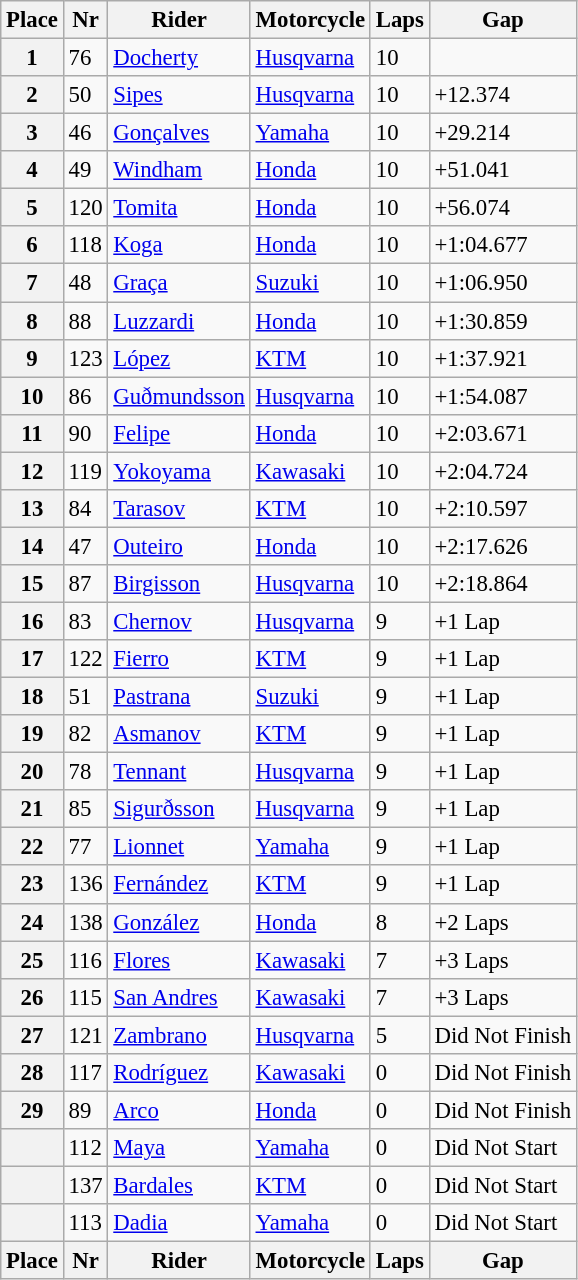<table class="wikitable" style="font-size: 95%">
<tr>
<th>Place</th>
<th>Nr</th>
<th>Rider</th>
<th>Motorcycle</th>
<th>Laps</th>
<th>Gap</th>
</tr>
<tr>
<th>1</th>
<td>76</td>
<td> <a href='#'>Docherty</a></td>
<td><a href='#'>Husqvarna</a></td>
<td>10</td>
<td></td>
</tr>
<tr>
<th>2</th>
<td>50</td>
<td> <a href='#'>Sipes</a></td>
<td><a href='#'>Husqvarna</a></td>
<td>10</td>
<td>+12.374</td>
</tr>
<tr>
<th>3</th>
<td>46</td>
<td> <a href='#'>Gonçalves</a></td>
<td><a href='#'>Yamaha</a></td>
<td>10</td>
<td>+29.214</td>
</tr>
<tr>
<th>4</th>
<td>49</td>
<td> <a href='#'>Windham</a></td>
<td><a href='#'>Honda</a></td>
<td>10</td>
<td>+51.041</td>
</tr>
<tr>
<th>5</th>
<td>120</td>
<td> <a href='#'>Tomita</a></td>
<td><a href='#'>Honda</a></td>
<td>10</td>
<td>+56.074</td>
</tr>
<tr>
<th>6</th>
<td>118</td>
<td> <a href='#'>Koga</a></td>
<td><a href='#'>Honda</a></td>
<td>10</td>
<td>+1:04.677</td>
</tr>
<tr>
<th>7</th>
<td>48</td>
<td> <a href='#'>Graça</a></td>
<td><a href='#'>Suzuki</a></td>
<td>10</td>
<td>+1:06.950</td>
</tr>
<tr>
<th>8</th>
<td>88</td>
<td> <a href='#'>Luzzardi</a></td>
<td><a href='#'>Honda</a></td>
<td>10</td>
<td>+1:30.859</td>
</tr>
<tr>
<th>9</th>
<td>123</td>
<td> <a href='#'>López</a></td>
<td><a href='#'>KTM</a></td>
<td>10</td>
<td>+1:37.921</td>
</tr>
<tr>
<th>10</th>
<td>86</td>
<td> <a href='#'>Guðmundsson</a></td>
<td><a href='#'>Husqvarna</a></td>
<td>10</td>
<td>+1:54.087</td>
</tr>
<tr>
<th>11</th>
<td>90</td>
<td> <a href='#'>Felipe</a></td>
<td><a href='#'>Honda</a></td>
<td>10</td>
<td>+2:03.671</td>
</tr>
<tr>
<th>12</th>
<td>119</td>
<td> <a href='#'>Yokoyama</a></td>
<td><a href='#'>Kawasaki</a></td>
<td>10</td>
<td>+2:04.724</td>
</tr>
<tr>
<th>13</th>
<td>84</td>
<td> <a href='#'>Tarasov</a></td>
<td><a href='#'>KTM</a></td>
<td>10</td>
<td>+2:10.597</td>
</tr>
<tr>
<th>14</th>
<td>47</td>
<td> <a href='#'>Outeiro</a></td>
<td><a href='#'>Honda</a></td>
<td>10</td>
<td>+2:17.626</td>
</tr>
<tr>
<th>15</th>
<td>87</td>
<td> <a href='#'>Birgisson</a></td>
<td><a href='#'>Husqvarna</a></td>
<td>10</td>
<td>+2:18.864</td>
</tr>
<tr>
<th>16</th>
<td>83</td>
<td> <a href='#'>Chernov</a></td>
<td><a href='#'>Husqvarna</a></td>
<td>9</td>
<td>+1 Lap</td>
</tr>
<tr>
<th>17</th>
<td>122</td>
<td> <a href='#'>Fierro</a></td>
<td><a href='#'>KTM</a></td>
<td>9</td>
<td>+1 Lap</td>
</tr>
<tr>
<th>18</th>
<td>51</td>
<td> <a href='#'>Pastrana</a></td>
<td><a href='#'>Suzuki</a></td>
<td>9</td>
<td>+1 Lap</td>
</tr>
<tr>
<th>19</th>
<td>82</td>
<td> <a href='#'>Asmanov</a></td>
<td><a href='#'>KTM</a></td>
<td>9</td>
<td>+1 Lap</td>
</tr>
<tr>
<th>20</th>
<td>78</td>
<td> <a href='#'>Tennant</a></td>
<td><a href='#'>Husqvarna</a></td>
<td>9</td>
<td>+1 Lap</td>
</tr>
<tr>
<th>21</th>
<td>85</td>
<td> <a href='#'>Sigurðsson</a></td>
<td><a href='#'>Husqvarna</a></td>
<td>9</td>
<td>+1 Lap</td>
</tr>
<tr>
<th>22</th>
<td>77</td>
<td> <a href='#'>Lionnet</a></td>
<td><a href='#'>Yamaha</a></td>
<td>9</td>
<td>+1 Lap</td>
</tr>
<tr>
<th>23</th>
<td>136</td>
<td> <a href='#'>Fernández</a></td>
<td><a href='#'>KTM</a></td>
<td>9</td>
<td>+1 Lap</td>
</tr>
<tr>
<th>24</th>
<td>138</td>
<td> <a href='#'>González</a></td>
<td><a href='#'>Honda</a></td>
<td>8</td>
<td>+2 Laps</td>
</tr>
<tr>
<th>25</th>
<td>116</td>
<td> <a href='#'>Flores</a></td>
<td><a href='#'>Kawasaki</a></td>
<td>7</td>
<td>+3 Laps</td>
</tr>
<tr>
<th>26</th>
<td>115</td>
<td> <a href='#'>San Andres</a></td>
<td><a href='#'>Kawasaki</a></td>
<td>7</td>
<td>+3 Laps</td>
</tr>
<tr>
<th>27</th>
<td>121</td>
<td> <a href='#'>Zambrano</a></td>
<td><a href='#'>Husqvarna</a></td>
<td>5</td>
<td>Did Not Finish</td>
</tr>
<tr>
<th>28</th>
<td>117</td>
<td> <a href='#'>Rodríguez</a></td>
<td><a href='#'>Kawasaki</a></td>
<td>0</td>
<td>Did Not Finish</td>
</tr>
<tr>
<th>29</th>
<td>89</td>
<td> <a href='#'>Arco</a></td>
<td><a href='#'>Honda</a></td>
<td>0</td>
<td>Did Not Finish</td>
</tr>
<tr>
<th></th>
<td>112</td>
<td> <a href='#'>Maya</a></td>
<td><a href='#'>Yamaha</a></td>
<td>0</td>
<td>Did Not Start</td>
</tr>
<tr>
<th></th>
<td>137</td>
<td> <a href='#'>Bardales</a></td>
<td><a href='#'>KTM</a></td>
<td>0</td>
<td>Did Not Start</td>
</tr>
<tr>
<th></th>
<td>113</td>
<td> <a href='#'>Dadia</a></td>
<td><a href='#'>Yamaha</a></td>
<td>0</td>
<td>Did Not Start</td>
</tr>
<tr>
<th>Place</th>
<th>Nr</th>
<th>Rider</th>
<th>Motorcycle</th>
<th>Laps</th>
<th>Gap</th>
</tr>
</table>
